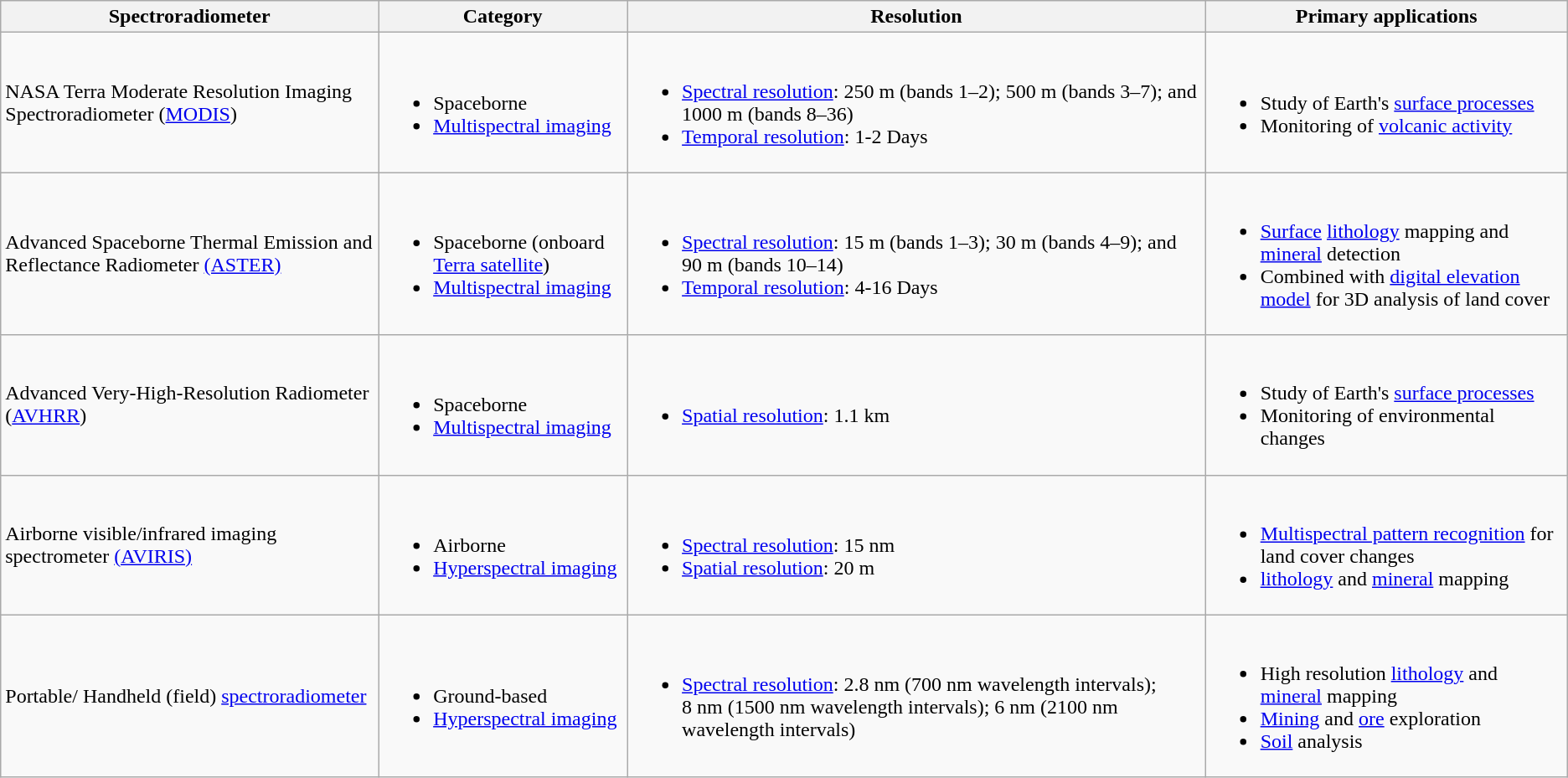<table class="wikitable">
<tr>
<th>Spectroradiometer</th>
<th>Category</th>
<th>Resolution</th>
<th>Primary applications</th>
</tr>
<tr>
<td>NASA Terra Moderate Resolution Imaging Spectroradiometer (<a href='#'>MODIS</a>)</td>
<td><br><ul><li>Spaceborne</li><li><a href='#'>Multispectral imaging</a></li></ul></td>
<td><br><ul><li><a href='#'>Spectral resolution</a>: 250 m (bands 1–2); 500 m (bands 3–7); and 1000 m (bands 8–36)</li><li><a href='#'>Temporal resolution</a>: 1-2 Days</li></ul></td>
<td><br><ul><li>Study of Earth's <a href='#'>surface processes</a></li><li>Monitoring of <a href='#'>volcanic activity</a></li></ul></td>
</tr>
<tr>
<td>Advanced Spaceborne Thermal Emission and Reflectance Radiometer <a href='#'>(ASTER)</a></td>
<td><br><ul><li>Spaceborne (onboard <a href='#'>Terra satellite</a>)</li><li><a href='#'>Multispectral imaging</a></li></ul></td>
<td><br><ul><li><a href='#'>Spectral resolution</a>: 15 m (bands 1–3); 30 m (bands 4–9); and 90 m (bands 10–14)</li><li><a href='#'>Temporal resolution</a>: 4-16 Days</li></ul></td>
<td><br><ul><li><a href='#'>Surface</a> <a href='#'>lithology</a> mapping and <a href='#'>mineral</a> detection</li><li>Combined with <a href='#'>digital elevation model</a> for 3D analysis of land cover</li></ul></td>
</tr>
<tr>
<td>Advanced Very-High-Resolution Radiometer (<a href='#'>AVHRR</a>)</td>
<td><br><ul><li>Spaceborne</li><li><a href='#'>Multispectral imaging</a></li></ul></td>
<td><br><ul><li><a href='#'>Spatial resolution</a>: 1.1 km</li></ul></td>
<td><br><ul><li>Study of Earth's <a href='#'>surface processes</a></li><li>Monitoring of environmental changes</li></ul></td>
</tr>
<tr>
<td>Airborne visible/infrared imaging spectrometer <a href='#'>(AVIRIS)</a></td>
<td><br><ul><li>Airborne</li><li><a href='#'>Hyperspectral imaging</a></li></ul></td>
<td><br><ul><li><a href='#'>Spectral resolution</a>: 15 nm</li><li><a href='#'>Spatial resolution</a>: 20 m</li></ul></td>
<td><br><ul><li><a href='#'>Multispectral pattern recognition</a> for land cover changes</li><li><a href='#'>lithology</a> and <a href='#'>mineral</a> mapping</li></ul></td>
</tr>
<tr>
<td>Portable/ Handheld (field) <a href='#'>spectroradiometer</a></td>
<td><br><ul><li>Ground-based</li><li><a href='#'>Hyperspectral imaging</a></li></ul></td>
<td><br><ul><li><a href='#'>Spectral resolution</a>: 2.8 nm (700 nm wavelength intervals); 8 nm (1500 nm wavelength intervals); 6 nm (2100 nm wavelength intervals)</li></ul></td>
<td><br><ul><li>High resolution <a href='#'>lithology</a> and <a href='#'>mineral</a> mapping</li><li><a href='#'>Mining</a> and <a href='#'>ore</a> exploration</li><li><a href='#'>Soil</a> analysis</li></ul></td>
</tr>
</table>
